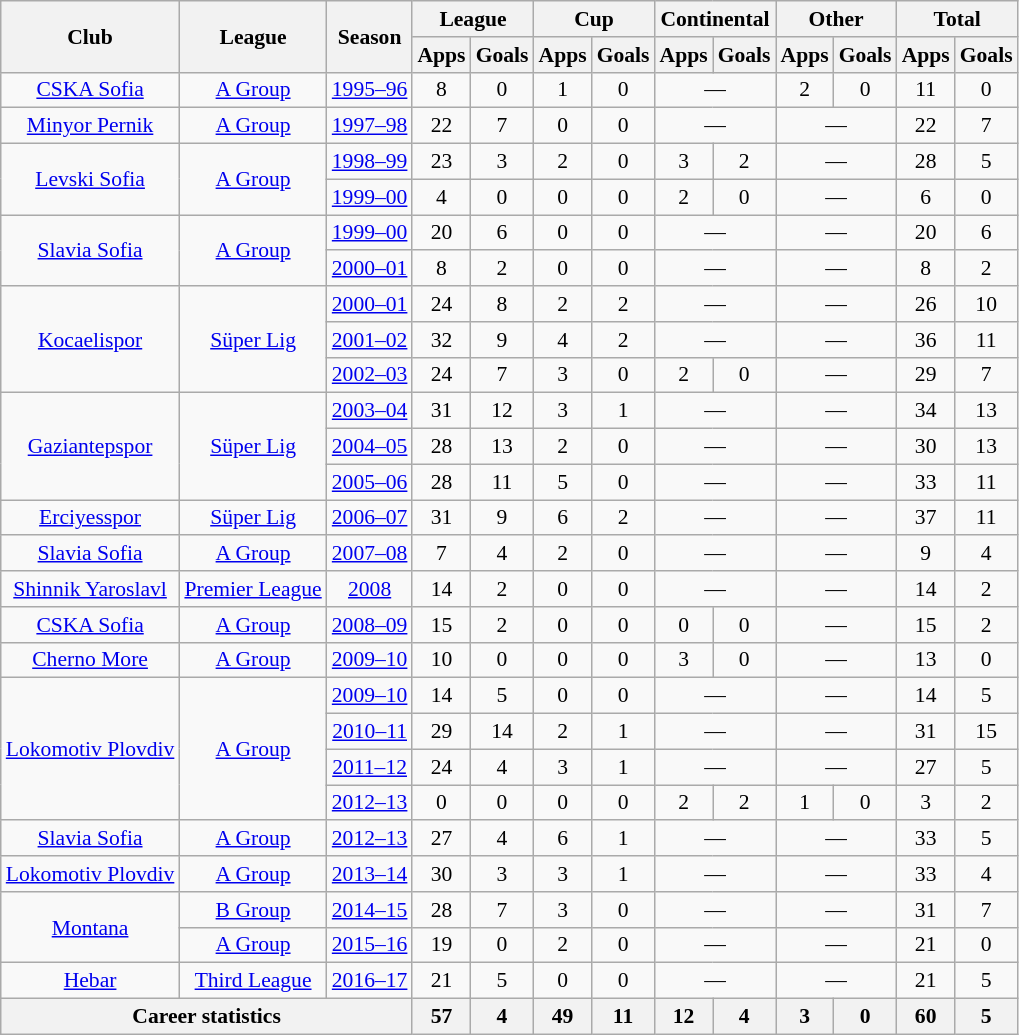<table class="wikitable" style="font-size:90%; text-align: center">
<tr>
<th rowspan=2>Club</th>
<th rowspan=2>League</th>
<th rowspan=2>Season</th>
<th colspan=2>League</th>
<th colspan=2>Cup</th>
<th colspan=2>Continental</th>
<th colspan=2>Other</th>
<th colspan=2>Total</th>
</tr>
<tr>
<th>Apps</th>
<th>Goals</th>
<th>Apps</th>
<th>Goals</th>
<th>Apps</th>
<th>Goals</th>
<th>Apps</th>
<th>Goals</th>
<th>Apps</th>
<th>Goals</th>
</tr>
<tr>
<td rowspan=1 valign="center"><a href='#'>CSKA Sofia</a></td>
<td rowspan="1"><a href='#'>A Group</a></td>
<td><a href='#'>1995–96</a></td>
<td>8</td>
<td>0</td>
<td>1</td>
<td>0</td>
<td colspan="2">—</td>
<td>2</td>
<td>0</td>
<td>11</td>
<td>0</td>
</tr>
<tr>
<td rowspan=1 valign="center"><a href='#'>Minyor Pernik</a></td>
<td rowspan="1"><a href='#'>A Group</a></td>
<td><a href='#'>1997–98</a></td>
<td>22</td>
<td>7</td>
<td>0</td>
<td>0</td>
<td colspan="2">—</td>
<td colspan="2">—</td>
<td>22</td>
<td>7</td>
</tr>
<tr>
<td rowspan=2 valign="center"><a href='#'>Levski Sofia</a></td>
<td rowspan="2"><a href='#'>A Group</a></td>
<td><a href='#'>1998–99</a></td>
<td>23</td>
<td>3</td>
<td>2</td>
<td>0</td>
<td>3</td>
<td>2</td>
<td colspan="2">—</td>
<td>28</td>
<td>5</td>
</tr>
<tr>
<td><a href='#'>1999–00</a></td>
<td>4</td>
<td>0</td>
<td>0</td>
<td>0</td>
<td>2</td>
<td>0</td>
<td colspan="2">—</td>
<td>6</td>
<td>0</td>
</tr>
<tr>
<td rowspan=2 valign="center"><a href='#'>Slavia Sofia</a></td>
<td rowspan="2"><a href='#'>A Group</a></td>
<td><a href='#'>1999–00</a></td>
<td>20</td>
<td>6</td>
<td>0</td>
<td>0</td>
<td colspan="2">—</td>
<td colspan="2">—</td>
<td>20</td>
<td>6</td>
</tr>
<tr>
<td><a href='#'>2000–01</a></td>
<td>8</td>
<td>2</td>
<td>0</td>
<td>0</td>
<td colspan="2">—</td>
<td colspan="2">—</td>
<td>8</td>
<td>2</td>
</tr>
<tr>
<td rowspan=3 valign="center"><a href='#'>Kocaelispor</a></td>
<td rowspan="3"><a href='#'>Süper Lig</a></td>
<td><a href='#'>2000–01</a></td>
<td>24</td>
<td>8</td>
<td>2</td>
<td>2</td>
<td colspan="2">—</td>
<td colspan="2">—</td>
<td>26</td>
<td>10</td>
</tr>
<tr>
<td><a href='#'>2001–02</a></td>
<td>32</td>
<td>9</td>
<td>4</td>
<td>2</td>
<td colspan="2">—</td>
<td colspan="2">—</td>
<td>36</td>
<td>11</td>
</tr>
<tr>
<td><a href='#'>2002–03</a></td>
<td>24</td>
<td>7</td>
<td>3</td>
<td>0</td>
<td>2</td>
<td>0</td>
<td colspan="2">—</td>
<td>29</td>
<td>7</td>
</tr>
<tr>
<td rowspan=3 valign="center"><a href='#'>Gaziantepspor</a></td>
<td rowspan="3"><a href='#'>Süper Lig</a></td>
<td><a href='#'>2003–04</a></td>
<td>31</td>
<td>12</td>
<td>3</td>
<td>1</td>
<td colspan="2">—</td>
<td colspan="2">—</td>
<td>34</td>
<td>13</td>
</tr>
<tr>
<td><a href='#'>2004–05</a></td>
<td>28</td>
<td>13</td>
<td>2</td>
<td>0</td>
<td colspan="2">—</td>
<td colspan="2">—</td>
<td>30</td>
<td>13</td>
</tr>
<tr>
<td><a href='#'>2005–06</a></td>
<td>28</td>
<td>11</td>
<td>5</td>
<td>0</td>
<td colspan="2">—</td>
<td colspan="2">—</td>
<td>33</td>
<td>11</td>
</tr>
<tr>
<td rowspan=1 valign="center"><a href='#'>Erciyesspor</a></td>
<td rowspan="1"><a href='#'>Süper Lig</a></td>
<td><a href='#'>2006–07</a></td>
<td>31</td>
<td>9</td>
<td>6</td>
<td>2</td>
<td colspan="2">—</td>
<td colspan="2">—</td>
<td>37</td>
<td>11</td>
</tr>
<tr>
<td rowspan=1 valign="center"><a href='#'>Slavia Sofia</a></td>
<td rowspan="1"><a href='#'>A Group</a></td>
<td><a href='#'>2007–08</a></td>
<td>7</td>
<td>4</td>
<td>2</td>
<td>0</td>
<td colspan="2">—</td>
<td colspan="2">—</td>
<td>9</td>
<td>4</td>
</tr>
<tr>
<td rowspan=1 valign="center"><a href='#'>Shinnik Yaroslavl</a></td>
<td rowspan="1"><a href='#'>Premier League</a></td>
<td><a href='#'>2008</a></td>
<td>14</td>
<td>2</td>
<td>0</td>
<td>0</td>
<td colspan="2">—</td>
<td colspan="2">—</td>
<td>14</td>
<td>2</td>
</tr>
<tr>
<td rowspan=1 valign="center"><a href='#'>CSKA Sofia</a></td>
<td rowspan="1"><a href='#'>A Group</a></td>
<td><a href='#'>2008–09</a></td>
<td>15</td>
<td>2</td>
<td>0</td>
<td>0</td>
<td>0</td>
<td>0</td>
<td colspan="2">—</td>
<td>15</td>
<td>2</td>
</tr>
<tr>
<td rowspan=1 valign="center"><a href='#'>Cherno More</a></td>
<td rowspan="1"><a href='#'>A Group</a></td>
<td><a href='#'>2009–10</a></td>
<td>10</td>
<td>0</td>
<td>0</td>
<td>0</td>
<td>3</td>
<td>0</td>
<td colspan="2">—</td>
<td>13</td>
<td>0</td>
</tr>
<tr>
<td rowspan=4 valign="center"><a href='#'>Lokomotiv Plovdiv</a></td>
<td rowspan="4"><a href='#'>A Group</a></td>
<td><a href='#'>2009–10</a></td>
<td>14</td>
<td>5</td>
<td>0</td>
<td>0</td>
<td colspan="2">—</td>
<td colspan="2">—</td>
<td>14</td>
<td>5</td>
</tr>
<tr>
<td><a href='#'>2010–11</a></td>
<td>29</td>
<td>14</td>
<td>2</td>
<td>1</td>
<td colspan="2">—</td>
<td colspan="2">—</td>
<td>31</td>
<td>15</td>
</tr>
<tr>
<td><a href='#'>2011–12</a></td>
<td>24</td>
<td>4</td>
<td>3</td>
<td>1</td>
<td colspan="2">—</td>
<td colspan="2">—</td>
<td>27</td>
<td>5</td>
</tr>
<tr>
<td><a href='#'>2012–13</a></td>
<td>0</td>
<td>0</td>
<td>0</td>
<td>0</td>
<td>2</td>
<td>2</td>
<td>1</td>
<td>0</td>
<td>3</td>
<td>2</td>
</tr>
<tr>
<td rowspan=1 valign="center"><a href='#'>Slavia Sofia</a></td>
<td rowspan="1"><a href='#'>A Group</a></td>
<td><a href='#'>2012–13</a></td>
<td>27</td>
<td>4</td>
<td>6</td>
<td>1</td>
<td colspan="2">—</td>
<td colspan="2">—</td>
<td>33</td>
<td>5</td>
</tr>
<tr>
<td rowspan=1 valign="center"><a href='#'>Lokomotiv Plovdiv</a></td>
<td rowspan="1"><a href='#'>A Group</a></td>
<td><a href='#'>2013–14</a></td>
<td>30</td>
<td>3</td>
<td>3</td>
<td>1</td>
<td colspan="2">—</td>
<td colspan="2">—</td>
<td>33</td>
<td>4</td>
</tr>
<tr>
<td rowspan=2 valign="center"><a href='#'>Montana</a></td>
<td rowspan="1"><a href='#'>B Group</a></td>
<td><a href='#'>2014–15</a></td>
<td>28</td>
<td>7</td>
<td>3</td>
<td>0</td>
<td colspan="2">—</td>
<td colspan="2">—</td>
<td>31</td>
<td>7</td>
</tr>
<tr>
<td rowspan="1"><a href='#'>A Group</a></td>
<td><a href='#'>2015–16</a></td>
<td>19</td>
<td>0</td>
<td>2</td>
<td>0</td>
<td colspan="2">—</td>
<td colspan="2">—</td>
<td>21</td>
<td>0</td>
</tr>
<tr>
<td rowspan=1 valign="center"><a href='#'>Hebar</a></td>
<td rowspan="1"><a href='#'>Third League</a></td>
<td><a href='#'>2016–17</a></td>
<td>21</td>
<td>5</td>
<td>0</td>
<td>0</td>
<td colspan="2">—</td>
<td colspan="2">—</td>
<td>21</td>
<td>5</td>
</tr>
<tr>
<th colspan=3>Career statistics</th>
<th>57</th>
<th>4</th>
<th>49</th>
<th>11</th>
<th>12</th>
<th>4</th>
<th>3</th>
<th>0</th>
<th>60</th>
<th>5</th>
</tr>
</table>
